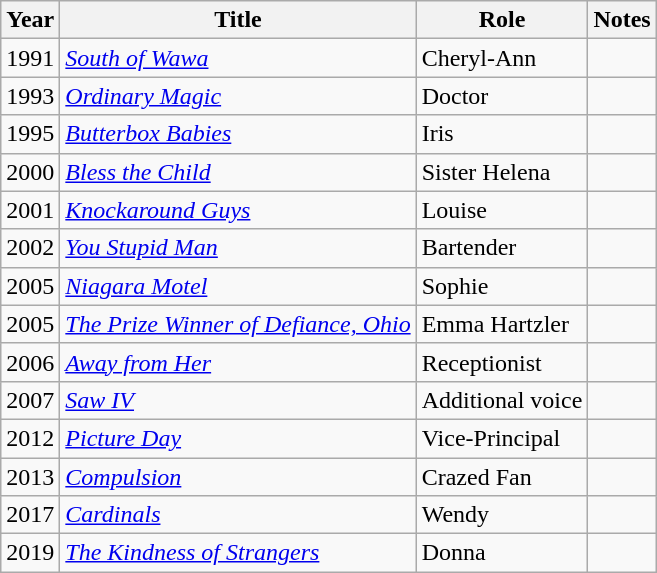<table class="wikitable sortable">
<tr>
<th>Year</th>
<th>Title</th>
<th>Role</th>
<th class="unsortable">Notes</th>
</tr>
<tr>
<td>1991</td>
<td><em><a href='#'>South of Wawa</a></em></td>
<td>Cheryl-Ann</td>
<td></td>
</tr>
<tr>
<td>1993</td>
<td><em><a href='#'>Ordinary Magic</a></em></td>
<td>Doctor</td>
<td></td>
</tr>
<tr>
<td>1995</td>
<td><em><a href='#'>Butterbox Babies</a></em></td>
<td>Iris</td>
<td></td>
</tr>
<tr>
<td>2000</td>
<td><em><a href='#'>Bless the Child</a></em></td>
<td>Sister Helena</td>
<td></td>
</tr>
<tr>
<td>2001</td>
<td><em><a href='#'>Knockaround Guys</a></em></td>
<td>Louise</td>
<td></td>
</tr>
<tr>
<td>2002</td>
<td><em><a href='#'>You Stupid Man</a></em></td>
<td>Bartender</td>
<td></td>
</tr>
<tr>
<td>2005</td>
<td><em><a href='#'>Niagara Motel</a></em></td>
<td>Sophie</td>
<td></td>
</tr>
<tr>
<td>2005</td>
<td data-sort-value="Prize Winner of Defiance, Ohio, The"><em><a href='#'>The Prize Winner of Defiance, Ohio</a></em></td>
<td>Emma Hartzler</td>
<td></td>
</tr>
<tr>
<td>2006</td>
<td><em><a href='#'>Away from Her</a></em></td>
<td>Receptionist</td>
<td></td>
</tr>
<tr>
<td>2007</td>
<td><em><a href='#'>Saw IV</a></em></td>
<td>Additional voice</td>
<td></td>
</tr>
<tr>
<td>2012</td>
<td><a href='#'><em>Picture Day</em></a></td>
<td>Vice-Principal</td>
<td></td>
</tr>
<tr>
<td>2013</td>
<td><a href='#'><em>Compulsion</em></a></td>
<td>Crazed Fan</td>
<td></td>
</tr>
<tr>
<td>2017</td>
<td><a href='#'><em>Cardinals</em></a></td>
<td>Wendy</td>
<td></td>
</tr>
<tr>
<td>2019</td>
<td data-sort-value="Kindness of Strangers, The"><a href='#'><em>The Kindness of Strangers</em></a></td>
<td>Donna</td>
<td></td>
</tr>
</table>
